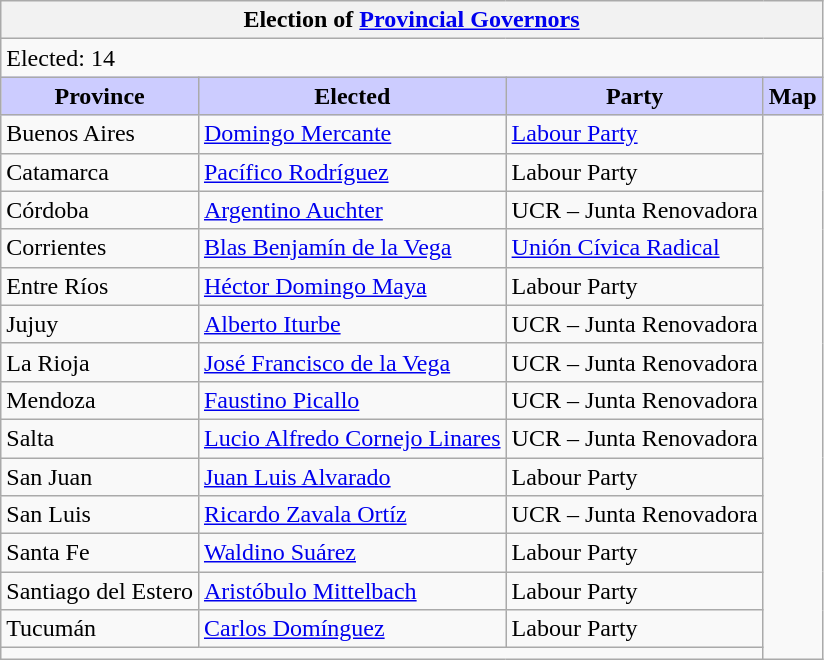<table class="wikitable">
<tr>
<th colspan="4">Election of <a href='#'>Provincial Governors</a></th>
</tr>
<tr>
<td colspan="4">Elected: 14</td>
</tr>
<tr>
<th style="background: #ccf">Province</th>
<th style="background: #ccf">Elected</th>
<th style="background: #ccf">Party</th>
<th style="background: #ccf">Map</th>
</tr>
<tr>
<td>Buenos Aires</td>
<td><a href='#'>Domingo Mercante</a></td>
<td><a href='#'>Labour Party</a></td>
<td rowspan="22"></td>
</tr>
<tr>
<td>Catamarca</td>
<td><a href='#'>Pacífico Rodríguez</a></td>
<td>Labour Party</td>
</tr>
<tr>
<td>Córdoba</td>
<td><a href='#'>Argentino Auchter</a></td>
<td>UCR – Junta Renovadora</td>
</tr>
<tr>
<td>Corrientes</td>
<td><a href='#'>Blas Benjamín de la Vega</a></td>
<td><a href='#'>Unión Cívica Radical</a></td>
</tr>
<tr>
<td>Entre Ríos</td>
<td><a href='#'>Héctor Domingo Maya</a></td>
<td>Labour Party</td>
</tr>
<tr>
<td>Jujuy</td>
<td><a href='#'>Alberto Iturbe</a></td>
<td>UCR – Junta Renovadora</td>
</tr>
<tr>
<td>La Rioja</td>
<td><a href='#'>José Francisco de la Vega</a></td>
<td>UCR – Junta Renovadora</td>
</tr>
<tr>
<td>Mendoza</td>
<td><a href='#'>Faustino Picallo</a></td>
<td>UCR – Junta Renovadora</td>
</tr>
<tr>
<td>Salta</td>
<td><a href='#'>Lucio Alfredo Cornejo Linares</a></td>
<td>UCR – Junta Renovadora</td>
</tr>
<tr>
<td>San Juan</td>
<td><a href='#'>Juan Luis Alvarado</a></td>
<td>Labour Party</td>
</tr>
<tr>
<td>San Luis</td>
<td><a href='#'>Ricardo Zavala Ortíz</a></td>
<td>UCR – Junta Renovadora</td>
</tr>
<tr>
<td>Santa Fe</td>
<td><a href='#'>Waldino Suárez</a></td>
<td>Labour Party</td>
</tr>
<tr>
<td>Santiago del Estero</td>
<td><a href='#'>Aristóbulo Mittelbach</a></td>
<td>Labour Party</td>
</tr>
<tr>
<td>Tucumán</td>
<td><a href='#'>Carlos Domínguez</a></td>
<td>Labour Party</td>
</tr>
<tr>
<td colspan="3" rowspan="2"></td>
</tr>
</table>
